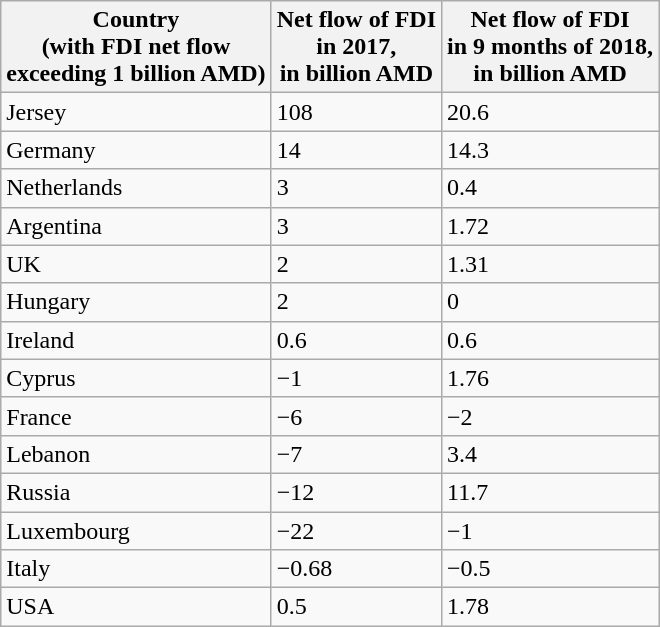<table class="wikitable">
<tr>
<th>Country<br>(with FDI net flow<br>exceeding 1 billion AMD)</th>
<th>Net flow of FDI<br>in 2017,<br>in billion AMD</th>
<th>Net flow of FDI<br>in 9 months of 2018,<br>in billion AMD</th>
</tr>
<tr>
<td>Jersey</td>
<td>108</td>
<td>20.6</td>
</tr>
<tr>
<td>Germany</td>
<td>14</td>
<td>14.3</td>
</tr>
<tr>
<td>Netherlands</td>
<td>3</td>
<td>0.4</td>
</tr>
<tr>
<td>Argentina</td>
<td>3</td>
<td>1.72</td>
</tr>
<tr>
<td>UK</td>
<td>2</td>
<td>1.31</td>
</tr>
<tr>
<td>Hungary</td>
<td>2</td>
<td>0</td>
</tr>
<tr>
<td>Ireland</td>
<td>0.6</td>
<td>0.6</td>
</tr>
<tr>
<td>Cyprus</td>
<td>−1</td>
<td>1.76</td>
</tr>
<tr>
<td>France</td>
<td>−6</td>
<td>−2</td>
</tr>
<tr>
<td>Lebanon</td>
<td>−7</td>
<td>3.4</td>
</tr>
<tr>
<td>Russia</td>
<td>−12</td>
<td>11.7</td>
</tr>
<tr>
<td>Luxembourg</td>
<td>−22</td>
<td>−1</td>
</tr>
<tr>
<td>Italy</td>
<td>−0.68</td>
<td>−0.5</td>
</tr>
<tr>
<td>USA</td>
<td>0.5</td>
<td>1.78</td>
</tr>
</table>
